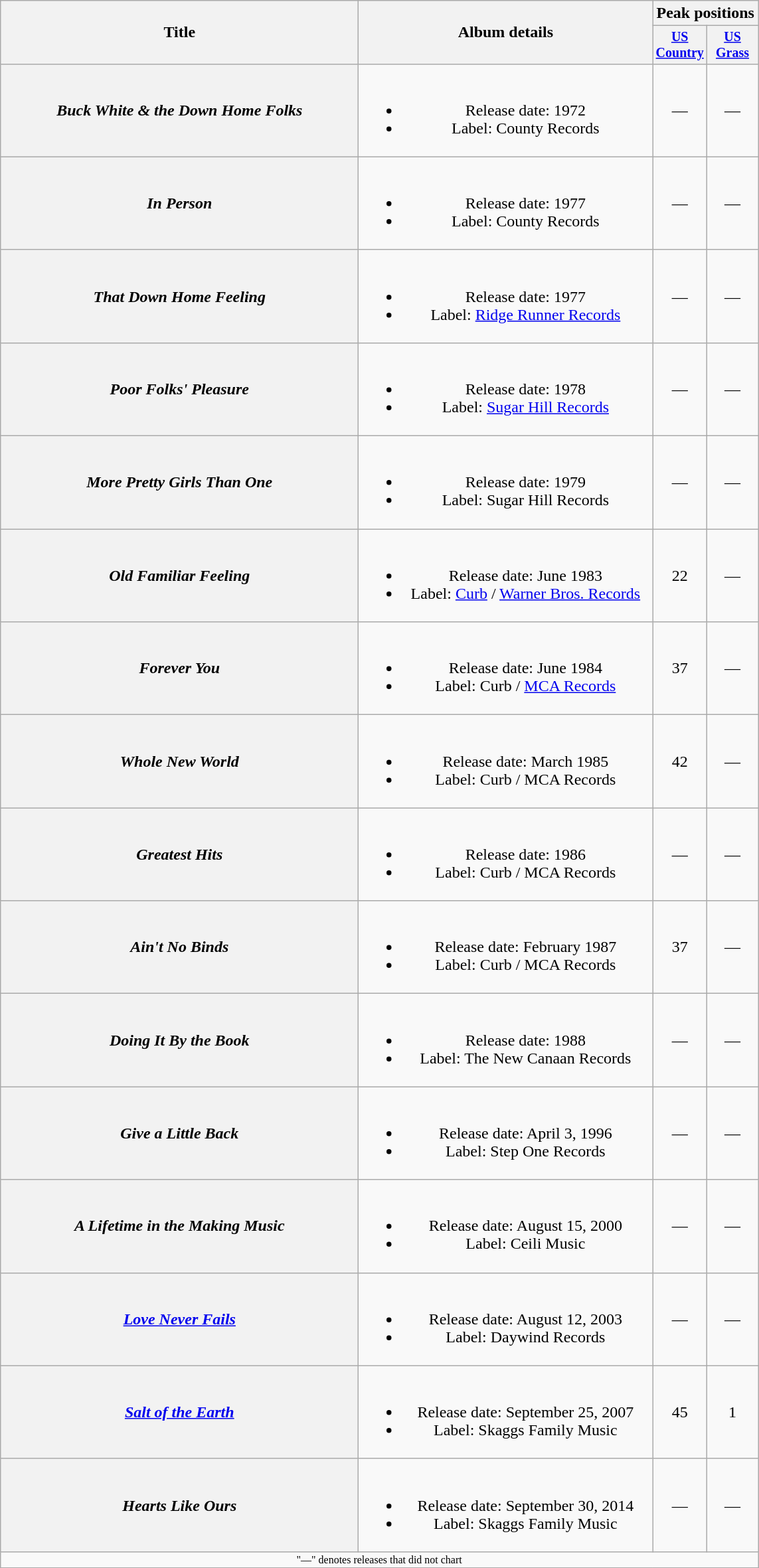<table class="wikitable plainrowheaders" style="text-align:center;">
<tr>
<th rowspan="2" style="width:22em;">Title</th>
<th rowspan="2" style="width:18em;">Album details</th>
<th colspan="2">Peak positions</th>
</tr>
<tr style="font-size:smaller;">
<th width="45"><a href='#'>US Country</a></th>
<th width="45"><a href='#'>US Grass</a></th>
</tr>
<tr>
<th scope="row"><em>Buck White & the Down Home Folks</em><br></th>
<td><br><ul><li>Release date: 1972</li><li>Label: County Records</li></ul></td>
<td>—</td>
<td>—</td>
</tr>
<tr>
<th scope="row"><em>In Person</em><br></th>
<td><br><ul><li>Release date: 1977</li><li>Label: County Records</li></ul></td>
<td>—</td>
<td>—</td>
</tr>
<tr>
<th scope="row"><em>That Down Home Feeling</em><br></th>
<td><br><ul><li>Release date: 1977</li><li>Label: <a href='#'>Ridge Runner Records</a></li></ul></td>
<td>—</td>
<td>—</td>
</tr>
<tr>
<th scope="row"><em>Poor Folks' Pleasure</em><br></th>
<td><br><ul><li>Release date: 1978</li><li>Label: <a href='#'>Sugar Hill Records</a></li></ul></td>
<td>—</td>
<td>—</td>
</tr>
<tr>
<th scope="row"><em>More Pretty Girls Than One</em><br></th>
<td><br><ul><li>Release date: 1979</li><li>Label: Sugar Hill Records</li></ul></td>
<td>—</td>
<td>—</td>
</tr>
<tr>
<th scope="row"><em>Old Familiar Feeling</em></th>
<td><br><ul><li>Release date: June 1983</li><li>Label: <a href='#'>Curb</a> / <a href='#'>Warner Bros. Records</a></li></ul></td>
<td>22</td>
<td>—</td>
</tr>
<tr>
<th scope="row"><em>Forever You</em></th>
<td><br><ul><li>Release date: June 1984</li><li>Label: Curb / <a href='#'>MCA Records</a></li></ul></td>
<td>37</td>
<td>—</td>
</tr>
<tr>
<th scope="row"><em>Whole New World</em></th>
<td><br><ul><li>Release date: March 1985</li><li>Label: Curb / MCA Records</li></ul></td>
<td>42</td>
<td>—</td>
</tr>
<tr>
<th scope="row"><em>Greatest Hits</em></th>
<td><br><ul><li>Release date: 1986</li><li>Label: Curb / MCA Records</li></ul></td>
<td>—</td>
<td>—</td>
</tr>
<tr>
<th scope="row"><em>Ain't No Binds</em></th>
<td><br><ul><li>Release date: February 1987</li><li>Label: Curb / MCA Records</li></ul></td>
<td>37</td>
<td>—</td>
</tr>
<tr>
<th scope="row"><em>Doing It By the Book</em></th>
<td><br><ul><li>Release date: 1988</li><li>Label: The New Canaan Records</li></ul></td>
<td>—</td>
<td>—</td>
</tr>
<tr>
<th scope="row"><em>Give a Little Back</em></th>
<td><br><ul><li>Release date: April 3, 1996</li><li>Label: Step One Records</li></ul></td>
<td>—</td>
<td>—</td>
</tr>
<tr>
<th scope="row"><em>A Lifetime in the Making Music</em></th>
<td><br><ul><li>Release date: August 15, 2000</li><li>Label: Ceili Music</li></ul></td>
<td>—</td>
<td>—</td>
</tr>
<tr>
<th scope="row"><em><a href='#'>Love Never Fails</a></em> <br></th>
<td><br><ul><li>Release date: 	August 12, 2003</li><li>Label: Daywind Records</li></ul></td>
<td>—</td>
<td>—</td>
</tr>
<tr>
<th scope="row"><em><a href='#'>Salt of the Earth</a></em><br></th>
<td><br><ul><li>Release date: 	September 25, 2007</li><li>Label: Skaggs Family Music</li></ul></td>
<td>45</td>
<td>1</td>
</tr>
<tr>
<th scope="row"><em>Hearts Like Ours</em> <br></th>
<td><br><ul><li>Release date: September 30, 2014</li><li>Label: Skaggs Family Music</li></ul></td>
<td>—</td>
<td>—</td>
</tr>
<tr>
<td colspan="4" style="font-size:8pt">"—" denotes releases that did not chart</td>
</tr>
<tr>
</tr>
</table>
